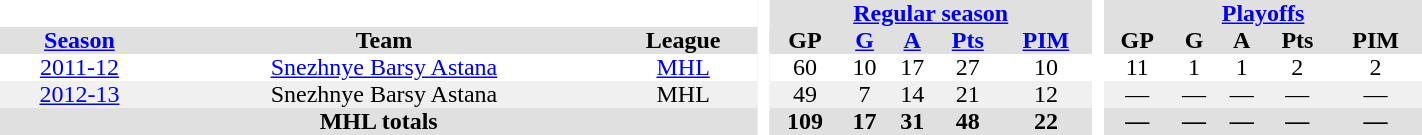<table BORDER="0" CELLPADDING="0" CELLSPACING="0" width="75%" style="text-align:center">
<tr bgcolor="#e0e0e0">
<th colspan="3" bgcolor="#ffffff"> </th>
<th rowspan="99" bgcolor="#ffffff"> </th>
<th colspan="5"><a href='#'>Regular season</a></th>
<th rowspan="99" bgcolor="#ffffff"> </th>
<th colspan="5"><a href='#'>Playoffs</a></th>
</tr>
<tr bgcolor="#e0e0e0">
<th><a href='#'>Season</a></th>
<th>Team</th>
<th>League</th>
<th>GP</th>
<th><a href='#'>G</a></th>
<th><a href='#'>A</a></th>
<th><a href='#'>Pts</a></th>
<th><a href='#'>PIM</a></th>
<th>GP</th>
<th>G</th>
<th>A</th>
<th>Pts</th>
<th>PIM</th>
</tr>
<tr>
<td><a href='#'>2011-12</a></td>
<td><a href='#'>Snezhnye Barsy Astana</a></td>
<td><a href='#'>MHL</a></td>
<td>60</td>
<td>10</td>
<td>17</td>
<td>27</td>
<td>10</td>
<td>11</td>
<td>1</td>
<td>1</td>
<td>2</td>
<td>2</td>
</tr>
<tr bgcolor="#f0f0f0">
<td><a href='#'>2012-13</a></td>
<td>Snezhnye Barsy Astana</td>
<td>MHL</td>
<td>49</td>
<td>7</td>
<td>14</td>
<td>21</td>
<td>12</td>
<td>—</td>
<td>—</td>
<td>—</td>
<td>—</td>
<td>—</td>
</tr>
<tr style="background:#e0e0e0;">
<th colspan="3">MHL totals</th>
<th>109</th>
<th>17</th>
<th>31</th>
<th>48</th>
<th>22</th>
<th>—</th>
<th>—</th>
<th>—</th>
<th>—</th>
<th>—</th>
</tr>
</table>
